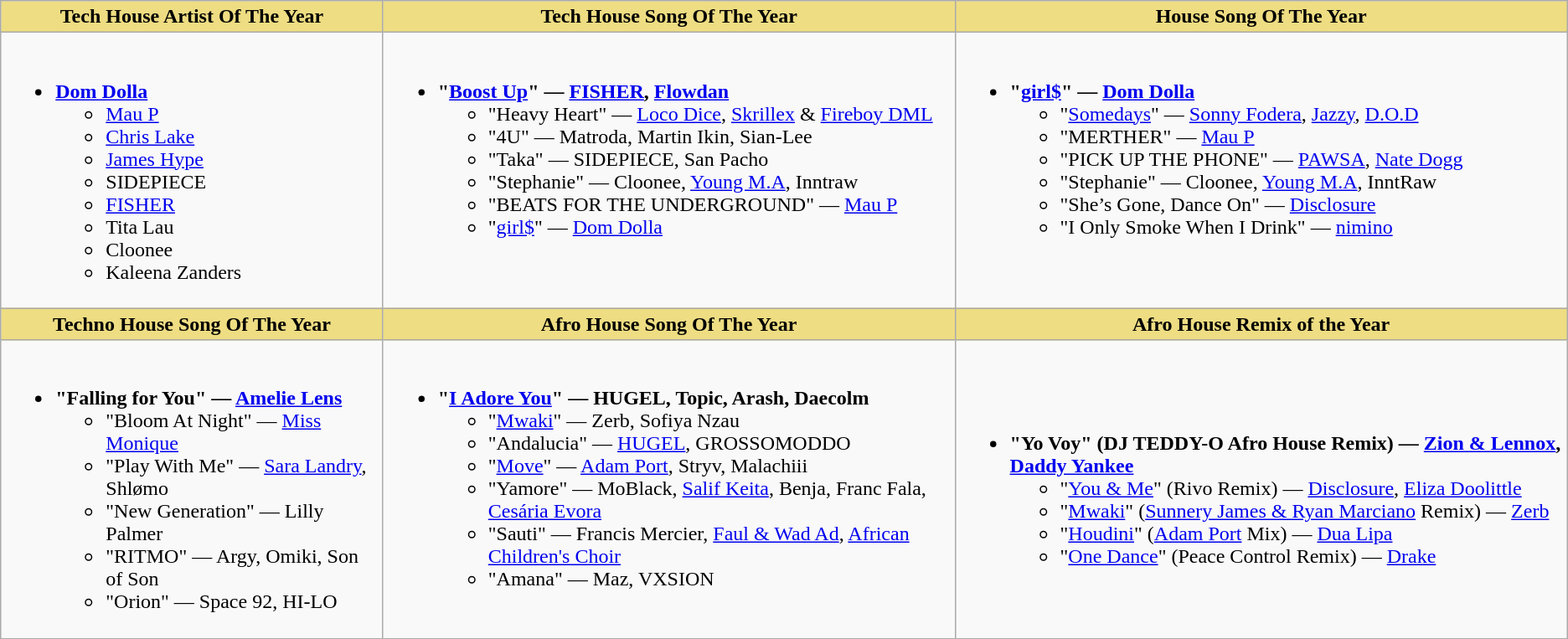<table class="wikitable">
<tr>
<th style="background:#EEDD82; width=50%">Tech House Artist Of The Year</th>
<th style="background:#EEDD82; width=50%">Tech House Song Of The Year</th>
<th style="background:#EEDD82; width=50%">House Song Of The Year</th>
</tr>
<tr>
<td valign="top"><br><ul><li><strong><a href='#'>Dom Dolla</a></strong><ul><li><a href='#'>Mau P</a></li><li><a href='#'>Chris Lake</a></li><li><a href='#'>James Hype</a></li><li>SIDEPIECE</li><li><a href='#'>FISHER</a></li><li>Tita Lau</li><li>Cloonee</li><li>Kaleena Zanders</li></ul></li></ul></td>
<td valign="top"><br><ul><li><strong>"<a href='#'>Boost Up</a>" — <a href='#'>FISHER</a>, <a href='#'>Flowdan</a></strong><ul><li>"Heavy Heart" — <a href='#'>Loco Dice</a>, <a href='#'>Skrillex</a> & <a href='#'>Fireboy DML</a></li><li>"4U" — Matroda, Martin Ikin, Sian-Lee</li><li>"Taka" — SIDEPIECE, San Pacho</li><li>"Stephanie" — Cloonee, <a href='#'>Young M.A</a>, Inntraw</li><li>"BEATS FOR THE UNDERGROUND" — <a href='#'>Mau P</a></li><li>"<a href='#'>girl$</a>" — <a href='#'>Dom Dolla</a></li></ul></li></ul></td>
<td valign="top"><br><ul><li><strong>"<a href='#'>girl$</a>" — <a href='#'>Dom Dolla</a></strong><ul><li>"<a href='#'>Somedays</a>" — <a href='#'>Sonny Fodera</a>, <a href='#'>Jazzy</a>, <a href='#'>D.O.D</a></li><li>"MERTHER" — <a href='#'>Mau P</a></li><li>"PICK UP THE PHONE" — <a href='#'>PAWSA</a>, <a href='#'>Nate Dogg</a></li><li>"Stephanie" — Cloonee, <a href='#'>Young M.A</a>, InntRaw</li><li>"She’s Gone, Dance On" — <a href='#'>Disclosure</a></li><li>"I Only Smoke When I Drink" — <a href='#'>nimino</a></li></ul></li></ul></td>
</tr>
<tr>
<th style="background:#EEDD82; width=50%">Techno House Song Of The Year</th>
<th style="background:#EEDD82; width=50%">Afro House Song Of The Year</th>
<th style="background:#EEDD82; width=50%">Afro House Remix of the Year</th>
</tr>
<tr>
<td valign="top"><br><ul><li><strong>"Falling for You" — <a href='#'>Amelie Lens</a></strong><ul><li>"Bloom At Night" — <a href='#'>Miss Monique</a></li><li>"Play With Me" — <a href='#'>Sara Landry</a>, Shlømo</li><li>"New Generation" — Lilly Palmer</li><li>"RITMO" — Argy, Omiki, Son of Son</li><li>"Orion" — Space 92, HI-LO</li></ul></li></ul></td>
<td valign="top"><br><ul><li><strong>"<a href='#'>I Adore You</a>" — HUGEL, Topic, Arash, Daecolm</strong><ul><li>"<a href='#'>Mwaki</a>" — Zerb, Sofiya Nzau</li><li>"Andalucia" — <a href='#'>HUGEL</a>, GROSSOMODDO</li><li>"<a href='#'>Move</a>" — <a href='#'>Adam Port</a>, Stryv, Malachiii</li><li>"Yamore" — MoBlack, <a href='#'>Salif Keita</a>, Benja, Franc Fala, <a href='#'>Cesária Evora</a></li><li>"Sauti" — Francis Mercier, <a href='#'>Faul & Wad Ad</a>, <a href='#'>African Children's Choir</a></li><li>"Amana" — Maz, VXSION</li></ul></li></ul></td>
<td><br><ul><li><strong>"Yo Voy" (DJ TEDDY-O Afro House Remix) — <a href='#'>Zion & Lennox</a>, <a href='#'>Daddy Yankee</a></strong><ul><li>"<a href='#'>You & Me</a>" (Rivo Remix) — <a href='#'>Disclosure</a>, <a href='#'>Eliza Doolittle</a></li><li>"<a href='#'>Mwaki</a>" (<a href='#'>Sunnery James & Ryan Marciano</a> Remix) — <a href='#'>Zerb</a></li><li>"<a href='#'>Houdini</a>" (<a href='#'>Adam Port</a> Mix) — <a href='#'>Dua Lipa</a></li><li>"<a href='#'>One Dance</a>" (Peace Control Remix) — <a href='#'>Drake</a></li></ul></li></ul></td>
</tr>
</table>
